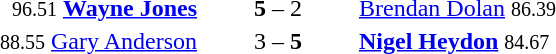<table style="text-align:center">
<tr>
<th width=223></th>
<th width=100></th>
<th width=223></th>
</tr>
<tr>
<td align=right><small><span>96.51</span></small> <strong><a href='#'>Wayne Jones</a></strong> </td>
<td><strong>5</strong> – 2</td>
<td align=left> <a href='#'>Brendan Dolan</a> <small><span>86.39</span></small></td>
</tr>
<tr>
<td align=right><small><span>88.55</span></small> <a href='#'>Gary Anderson</a> </td>
<td>3 – <strong>5</strong></td>
<td align=left> <strong><a href='#'>Nigel Heydon</a></strong> <small><span>84.67</span></small></td>
</tr>
</table>
